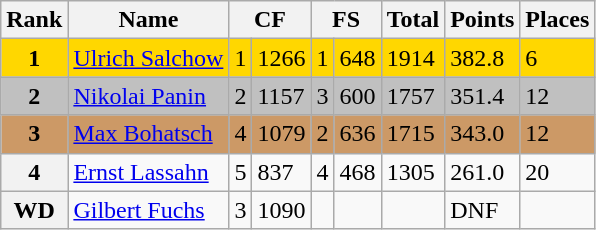<table class="wikitable">
<tr>
<th>Rank</th>
<th>Name</th>
<th colspan=2>CF</th>
<th colspan=2>FS</th>
<th>Total</th>
<th>Points</th>
<th>Places</th>
</tr>
<tr bgcolor=gold>
<td align=center><strong>1</strong></td>
<td> <a href='#'>Ulrich Salchow</a></td>
<td>1</td>
<td>1266</td>
<td>1</td>
<td>648</td>
<td>1914</td>
<td>382.8</td>
<td>6</td>
</tr>
<tr bgcolor=silver>
<td align=center><strong>2</strong></td>
<td> <a href='#'>Nikolai Panin</a></td>
<td>2</td>
<td>1157</td>
<td>3</td>
<td>600</td>
<td>1757</td>
<td>351.4</td>
<td>12</td>
</tr>
<tr bgcolor=cc9966>
<td align=center><strong>3</strong></td>
<td> <a href='#'>Max Bohatsch</a></td>
<td>4</td>
<td>1079</td>
<td>2</td>
<td>636</td>
<td>1715</td>
<td>343.0</td>
<td>12</td>
</tr>
<tr>
<th>4</th>
<td> <a href='#'>Ernst Lassahn</a></td>
<td>5</td>
<td>837</td>
<td>4</td>
<td>468</td>
<td>1305</td>
<td>261.0</td>
<td>20</td>
</tr>
<tr>
<th>WD</th>
<td> <a href='#'>Gilbert Fuchs</a></td>
<td>3</td>
<td>1090</td>
<td></td>
<td></td>
<td></td>
<td>DNF</td>
<td></td>
</tr>
</table>
